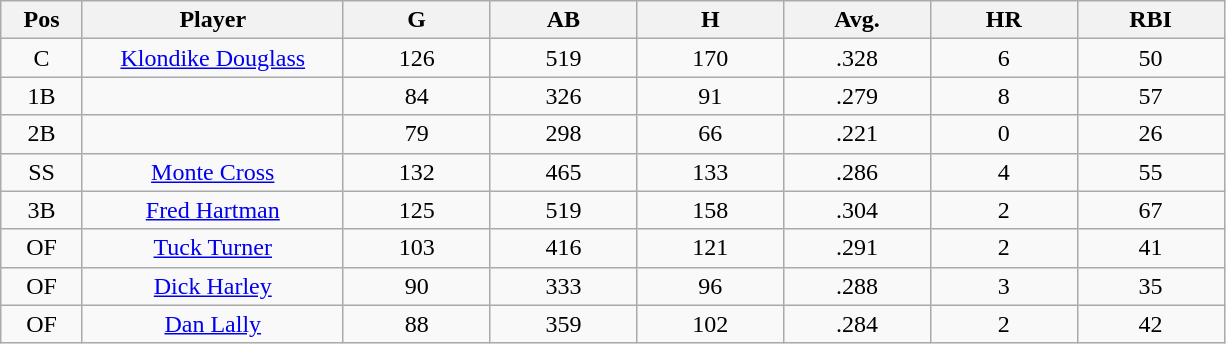<table class="wikitable sortable">
<tr>
<th bgcolor="#DDDDFF" width="5%">Pos</th>
<th bgcolor="#DDDDFF" width="16%">Player</th>
<th bgcolor="#DDDDFF" width="9%">G</th>
<th bgcolor="#DDDDFF" width="9%">AB</th>
<th bgcolor="#DDDDFF" width="9%">H</th>
<th bgcolor="#DDDDFF" width="9%">Avg.</th>
<th bgcolor="#DDDDFF" width="9%">HR</th>
<th bgcolor="#DDDDFF" width="9%">RBI</th>
</tr>
<tr align="center">
<td>C</td>
<td><a href='#'>Klondike Douglass</a></td>
<td>126</td>
<td>519</td>
<td>170</td>
<td>.328</td>
<td>6</td>
<td>50</td>
</tr>
<tr align=center>
<td>1B</td>
<td></td>
<td>84</td>
<td>326</td>
<td>91</td>
<td>.279</td>
<td>8</td>
<td>57</td>
</tr>
<tr align="center">
<td>2B</td>
<td></td>
<td>79</td>
<td>298</td>
<td>66</td>
<td>.221</td>
<td>0</td>
<td>26</td>
</tr>
<tr align="center">
<td>SS</td>
<td><a href='#'>Monte Cross</a></td>
<td>132</td>
<td>465</td>
<td>133</td>
<td>.286</td>
<td>4</td>
<td>55</td>
</tr>
<tr align=center>
<td>3B</td>
<td><a href='#'>Fred Hartman</a></td>
<td>125</td>
<td>519</td>
<td>158</td>
<td>.304</td>
<td>2</td>
<td>67</td>
</tr>
<tr align=center>
<td>OF</td>
<td><a href='#'>Tuck Turner</a></td>
<td>103</td>
<td>416</td>
<td>121</td>
<td>.291</td>
<td>2</td>
<td>41</td>
</tr>
<tr align=center>
<td>OF</td>
<td><a href='#'>Dick Harley</a></td>
<td>90</td>
<td>333</td>
<td>96</td>
<td>.288</td>
<td>3</td>
<td>35</td>
</tr>
<tr align=center>
<td>OF</td>
<td><a href='#'>Dan Lally</a></td>
<td>88</td>
<td>359</td>
<td>102</td>
<td>.284</td>
<td>2</td>
<td>42</td>
</tr>
</table>
